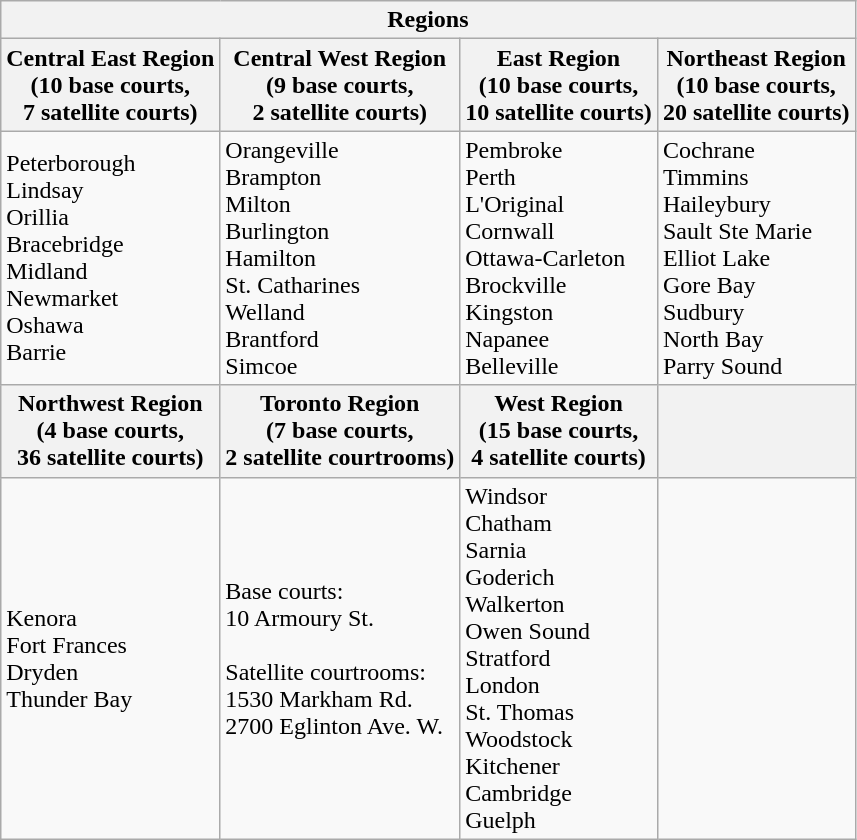<table class="wikitable">
<tr>
<th colspan="5">Regions</th>
</tr>
<tr>
<th>Central East Region <br>(10 base courts,<br> 7 satellite courts)</th>
<th>Central West Region<br> (9 base courts,<br> 2 satellite courts)</th>
<th>East Region <br> (10 base courts,<br>10 satellite courts)</th>
<th>Northeast Region <br>(10 base courts,<br> 20 satellite courts)</th>
</tr>
<tr>
<td>Peterborough<br>Lindsay<br>Orillia<br>Bracebridge<br>Midland<br>Newmarket<br>Oshawa<br>Barrie</td>
<td>Orangeville<br>Brampton<br>Milton<br>Burlington<br>Hamilton<br>St. Catharines<br>Welland<br>Brantford<br>Simcoe</td>
<td>Pembroke<br>Perth<br>L'Original<br>Cornwall<br>Ottawa-Carleton<br>Brockville<br>Kingston<br>Napanee<br>Belleville</td>
<td>Cochrane<br>Timmins<br>Haileybury<br>Sault Ste Marie<br> Elliot Lake<br> Gore Bay<br> Sudbury<br>North Bay <br>Parry Sound</td>
</tr>
<tr>
<th>Northwest Region<br>(4 base courts,<br> 36 satellite courts)</th>
<th>Toronto Region<br>(7 base courts,<br>2 satellite courtrooms)</th>
<th>West Region<br>(15 base courts,<br> 4 satellite courts)</th>
<th></th>
</tr>
<tr>
<td>Kenora<br>Fort Frances<br>Dryden<br>Thunder Bay</td>
<td>Base courts:<br>10 Armoury St.<br><br>Satellite courtrooms:<br>1530 Markham Rd.<br>2700 Eglinton Ave. W.</td>
<td>Windsor<br>Chatham<br>Sarnia<br>Goderich<br>Walkerton<br>Owen Sound<br>Stratford<br>London<br>St. Thomas<br>Woodstock<br>Kitchener<br>Cambridge<br>Guelph</td>
<td></td>
</tr>
</table>
